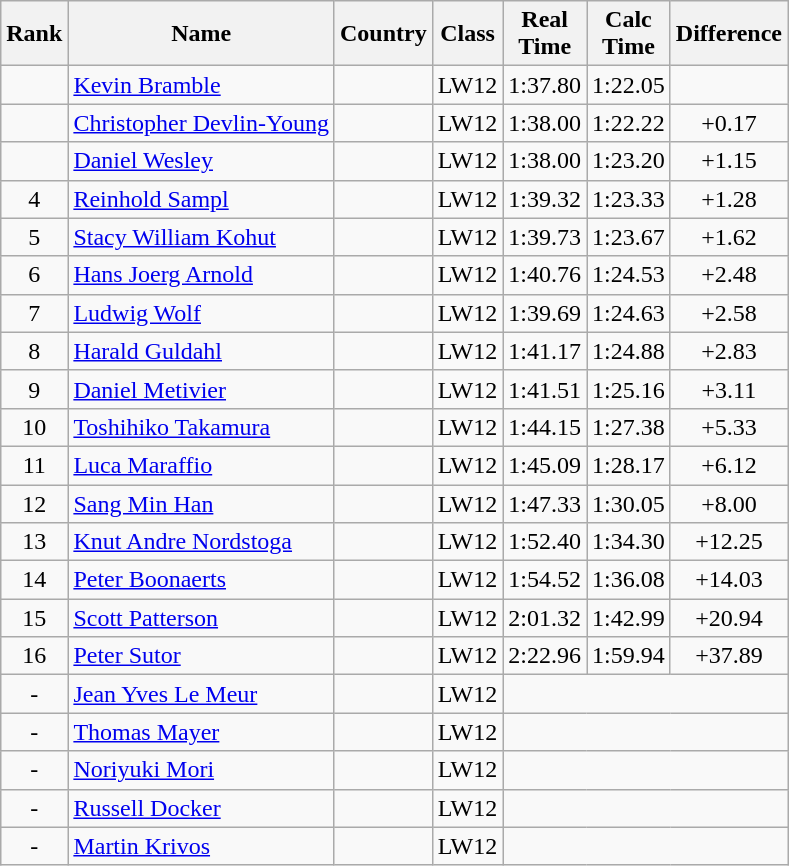<table class="wikitable sortable" style="text-align:center">
<tr>
<th>Rank</th>
<th>Name</th>
<th>Country</th>
<th>Class</th>
<th>Real<br>Time</th>
<th>Calc<br>Time</th>
<th Class="unsortable">Difference</th>
</tr>
<tr>
<td></td>
<td align=left><a href='#'>Kevin Bramble</a></td>
<td align=left></td>
<td>LW12</td>
<td>1:37.80</td>
<td>1:22.05</td>
</tr>
<tr>
<td></td>
<td align=left><a href='#'>Christopher Devlin-Young</a></td>
<td align=left></td>
<td>LW12</td>
<td>1:38.00</td>
<td>1:22.22</td>
<td>+0.17</td>
</tr>
<tr>
<td></td>
<td align=left><a href='#'>Daniel Wesley</a></td>
<td align=left></td>
<td>LW12</td>
<td>1:38.00</td>
<td>1:23.20</td>
<td>+1.15</td>
</tr>
<tr>
<td>4</td>
<td align=left><a href='#'>Reinhold Sampl</a></td>
<td align=left></td>
<td>LW12</td>
<td>1:39.32</td>
<td>1:23.33</td>
<td>+1.28</td>
</tr>
<tr>
<td>5</td>
<td align=left><a href='#'>Stacy William Kohut</a></td>
<td align=left></td>
<td>LW12</td>
<td>1:39.73</td>
<td>1:23.67</td>
<td>+1.62</td>
</tr>
<tr>
<td>6</td>
<td align=left><a href='#'>Hans Joerg Arnold</a></td>
<td align=left></td>
<td>LW12</td>
<td>1:40.76</td>
<td>1:24.53</td>
<td>+2.48</td>
</tr>
<tr>
<td>7</td>
<td align=left><a href='#'>Ludwig Wolf</a></td>
<td align=left></td>
<td>LW12</td>
<td>1:39.69</td>
<td>1:24.63</td>
<td>+2.58</td>
</tr>
<tr>
<td>8</td>
<td align=left><a href='#'>Harald Guldahl</a></td>
<td align=left></td>
<td>LW12</td>
<td>1:41.17</td>
<td>1:24.88</td>
<td>+2.83</td>
</tr>
<tr>
<td>9</td>
<td align=left><a href='#'>Daniel Metivier</a></td>
<td align=left></td>
<td>LW12</td>
<td>1:41.51</td>
<td>1:25.16</td>
<td>+3.11</td>
</tr>
<tr>
<td>10</td>
<td align=left><a href='#'>Toshihiko Takamura</a></td>
<td align=left></td>
<td>LW12</td>
<td>1:44.15</td>
<td>1:27.38</td>
<td>+5.33</td>
</tr>
<tr>
<td>11</td>
<td align=left><a href='#'>Luca Maraffio</a></td>
<td align=left></td>
<td>LW12</td>
<td>1:45.09</td>
<td>1:28.17</td>
<td>+6.12</td>
</tr>
<tr>
<td>12</td>
<td align=left><a href='#'>Sang Min Han</a></td>
<td align=left></td>
<td>LW12</td>
<td>1:47.33</td>
<td>1:30.05</td>
<td>+8.00</td>
</tr>
<tr>
<td>13</td>
<td align=left><a href='#'>Knut Andre Nordstoga</a></td>
<td align=left></td>
<td>LW12</td>
<td>1:52.40</td>
<td>1:34.30</td>
<td>+12.25</td>
</tr>
<tr>
<td>14</td>
<td align=left><a href='#'>Peter Boonaerts</a></td>
<td align=left></td>
<td>LW12</td>
<td>1:54.52</td>
<td>1:36.08</td>
<td>+14.03</td>
</tr>
<tr>
<td>15</td>
<td align=left><a href='#'>Scott Patterson</a></td>
<td align=left></td>
<td>LW12</td>
<td>2:01.32</td>
<td>1:42.99</td>
<td>+20.94</td>
</tr>
<tr>
<td>16</td>
<td align=left><a href='#'>Peter Sutor</a></td>
<td align=left></td>
<td>LW12</td>
<td>2:22.96</td>
<td>1:59.94</td>
<td>+37.89</td>
</tr>
<tr>
<td>-</td>
<td align=left><a href='#'>Jean Yves Le Meur</a></td>
<td align=left></td>
<td>LW12</td>
<td colspan=3></td>
</tr>
<tr>
<td>-</td>
<td align=left><a href='#'>Thomas Mayer</a></td>
<td align=left></td>
<td>LW12</td>
<td colspan=3></td>
</tr>
<tr>
<td>-</td>
<td align=left><a href='#'>Noriyuki Mori</a></td>
<td align=left></td>
<td>LW12</td>
<td colspan=3></td>
</tr>
<tr>
<td>-</td>
<td align=left><a href='#'>Russell Docker</a></td>
<td align=left></td>
<td>LW12</td>
<td colspan=3></td>
</tr>
<tr>
<td>-</td>
<td align=left><a href='#'>Martin Krivos</a></td>
<td align=left></td>
<td>LW12</td>
<td colspan=3></td>
</tr>
</table>
